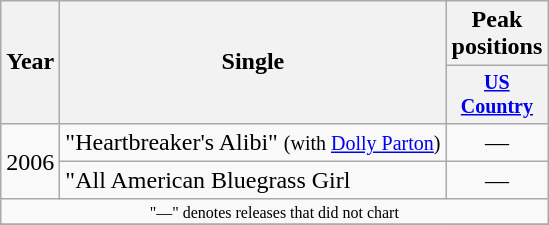<table class="wikitable" style="text-align:center;">
<tr>
<th rowspan="2">Year</th>
<th rowspan="2">Single</th>
<th colspan="1">Peak positions</th>
</tr>
<tr style="font-size:smaller;">
<th width="50"><a href='#'>US Country</a></th>
</tr>
<tr>
<td rowspan="2">2006</td>
<td align="left">"Heartbreaker's Alibi" <small>(with <a href='#'>Dolly Parton</a>)</small></td>
<td>—</td>
</tr>
<tr>
<td align="left">"All American Bluegrass Girl</td>
<td>—</td>
</tr>
<tr>
<td colspan="10" style="font-size:8pt">"—" denotes releases that did not chart</td>
</tr>
<tr>
</tr>
</table>
